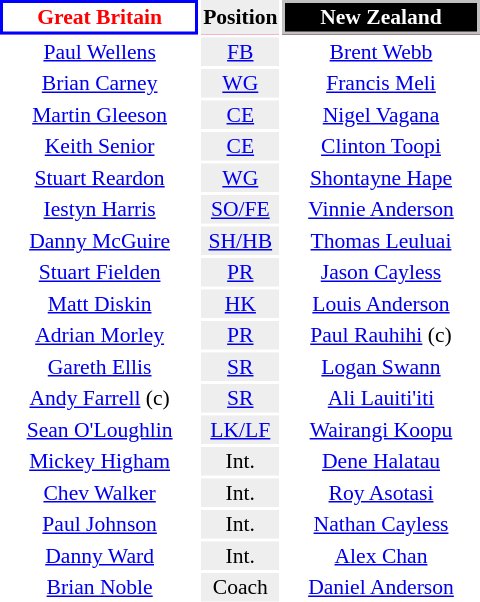<table align=right style="font-size:90%; margin-left:1em">
<tr bgcolor=#FF0033>
<th align="centre" width="126" style="border: 2px solid blue; background: white; color: red">Great Britain</th>
<th align="center" style="background: #eeeeee; color: black">Position</th>
<th align="centre" width="126" style="border: 2px solid silver; background: black; color: white">New Zealand</th>
</tr>
<tr>
<td align="center"><a href='#'>Paul Wellens</a></td>
<td align="center" style="background: #eeeeee"><a href='#'>FB</a></td>
<td align="center"><a href='#'>Brent Webb</a></td>
</tr>
<tr>
<td align="center"><a href='#'>Brian Carney</a></td>
<td align="center" style="background: #eeeeee"><a href='#'>WG</a></td>
<td align="center"><a href='#'>Francis Meli</a></td>
</tr>
<tr>
<td align="center"><a href='#'>Martin Gleeson</a></td>
<td align="center" style="background: #eeeeee"><a href='#'>CE</a></td>
<td align="center"><a href='#'>Nigel Vagana</a></td>
</tr>
<tr>
<td align="center"><a href='#'>Keith Senior</a></td>
<td align="center" style="background: #eeeeee"><a href='#'>CE</a></td>
<td align="center"><a href='#'>Clinton Toopi</a></td>
</tr>
<tr>
<td align="center"><a href='#'>Stuart Reardon</a></td>
<td align="center" style="background: #eeeeee"><a href='#'>WG</a></td>
<td align="center"><a href='#'>Shontayne Hape</a></td>
</tr>
<tr>
<td align="center"><a href='#'>Iestyn Harris</a></td>
<td align="center" style="background: #eeeeee"><a href='#'>SO/FE</a></td>
<td align="center"><a href='#'>Vinnie Anderson</a></td>
</tr>
<tr>
<td align="center"><a href='#'>Danny McGuire</a></td>
<td align="center" style="background: #eeeeee"><a href='#'>SH/HB</a></td>
<td align="center"><a href='#'>Thomas Leuluai</a></td>
</tr>
<tr>
<td align="center"><a href='#'>Stuart Fielden</a></td>
<td align="center" style="background: #eeeeee"><a href='#'>PR</a></td>
<td align="center"><a href='#'>Jason Cayless</a></td>
</tr>
<tr>
<td align="center"><a href='#'>Matt Diskin</a></td>
<td align="center" style="background: #eeeeee"><a href='#'>HK</a></td>
<td align="center"><a href='#'>Louis Anderson</a></td>
</tr>
<tr>
<td align="center"><a href='#'>Adrian Morley</a></td>
<td align="center" style="background: #eeeeee"><a href='#'>PR</a></td>
<td align="center"><a href='#'>Paul Rauhihi</a> (c)</td>
</tr>
<tr>
<td align="center"><a href='#'>Gareth Ellis</a></td>
<td align="center" style="background: #eeeeee"><a href='#'>SR</a></td>
<td align="center"><a href='#'>Logan Swann</a></td>
</tr>
<tr>
<td align="center"><a href='#'>Andy Farrell</a> (c)</td>
<td align="center" style="background: #eeeeee"><a href='#'>SR</a></td>
<td align="center"><a href='#'>Ali Lauiti'iti</a></td>
</tr>
<tr>
<td align="center"><a href='#'>Sean O'Loughlin</a></td>
<td align="center" style="background: #eeeeee"><a href='#'>LK/LF</a></td>
<td align="center"><a href='#'>Wairangi Koopu</a></td>
</tr>
<tr>
<td align="center"><a href='#'>Mickey Higham</a></td>
<td align="center" style="background: #eeeeee">Int.</td>
<td align="center"><a href='#'>Dene Halatau</a></td>
</tr>
<tr>
<td align="center"><a href='#'>Chev Walker</a></td>
<td align="center" style="background: #eeeeee">Int.</td>
<td align="center"><a href='#'>Roy Asotasi</a></td>
</tr>
<tr>
<td align="center"><a href='#'>Paul Johnson</a></td>
<td align="center" style="background: #eeeeee">Int.</td>
<td align="center"><a href='#'>Nathan Cayless</a></td>
</tr>
<tr>
<td align="center"><a href='#'>Danny Ward</a></td>
<td align="center" style="background: #eeeeee">Int.</td>
<td align="center"><a href='#'>Alex Chan</a></td>
</tr>
<tr>
<td align="center"><a href='#'>Brian Noble</a></td>
<td align="center" style="background: #eeeeee">Coach</td>
<td align="center"><a href='#'>Daniel Anderson</a></td>
</tr>
</table>
